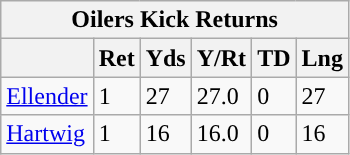<table class="wikitable">
<tr>
<th colspan="6">Oilers Kick Returns</th>
</tr>
<tr>
<th></th>
<th>Ret</th>
<th>Yds</th>
<th>Y/Rt</th>
<th>TD</th>
<th>Lng</th>
</tr>
<tr>
<td><a href='#'>Ellender</a></td>
<td>1</td>
<td>27</td>
<td>27.0</td>
<td>0</td>
<td>27</td>
</tr>
<tr>
<td><a href='#'>Hartwig</a></td>
<td>1</td>
<td>16</td>
<td>16.0</td>
<td>0</td>
<td>16</td>
</tr>
</table>
